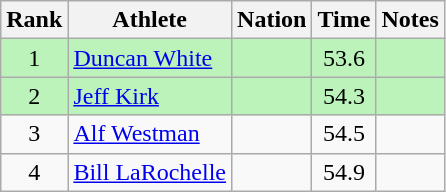<table class="wikitable sortable" style="text-align:center">
<tr>
<th>Rank</th>
<th>Athlete</th>
<th>Nation</th>
<th>Time</th>
<th>Notes</th>
</tr>
<tr bgcolor=#bbf3bb>
<td>1</td>
<td align=left><a href='#'>Duncan White</a></td>
<td align=left></td>
<td>53.6</td>
<td></td>
</tr>
<tr bgcolor=#bbf3bb>
<td>2</td>
<td align=left><a href='#'>Jeff Kirk</a></td>
<td align=left></td>
<td>54.3</td>
<td></td>
</tr>
<tr>
<td>3</td>
<td align=left><a href='#'>Alf Westman</a></td>
<td align=left></td>
<td>54.5</td>
<td></td>
</tr>
<tr>
<td>4</td>
<td align=left><a href='#'>Bill LaRochelle</a></td>
<td align=left></td>
<td>54.9</td>
<td></td>
</tr>
</table>
